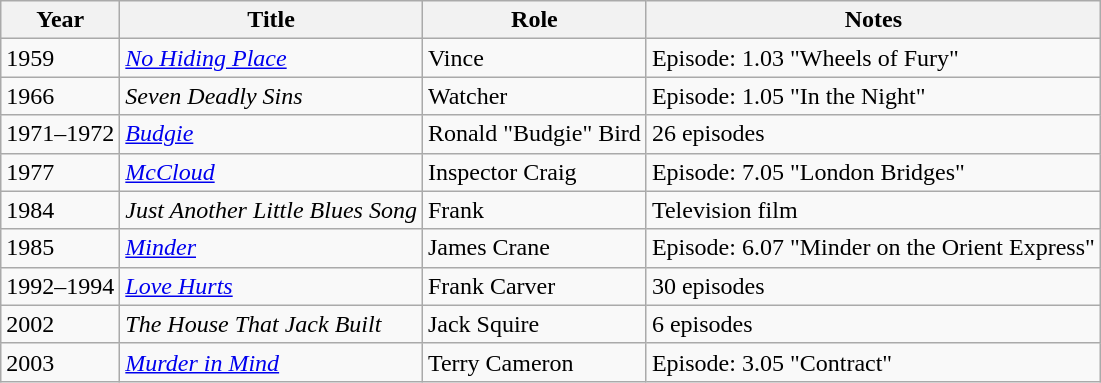<table class="wikitable">
<tr>
<th>Year</th>
<th>Title</th>
<th>Role</th>
<th>Notes</th>
</tr>
<tr>
<td>1959</td>
<td><em><a href='#'>No Hiding Place</a></em></td>
<td>Vince</td>
<td>Episode: 1.03 "Wheels of Fury"</td>
</tr>
<tr>
<td>1966</td>
<td><em>Seven Deadly Sins</em></td>
<td>Watcher</td>
<td>Episode: 1.05 "In the Night"</td>
</tr>
<tr>
<td>1971–1972</td>
<td><em><a href='#'>Budgie</a></em></td>
<td>Ronald "Budgie" Bird</td>
<td>26 episodes</td>
</tr>
<tr>
<td>1977</td>
<td><em><a href='#'>McCloud</a></em></td>
<td>Inspector Craig</td>
<td>Episode: 7.05 "London Bridges"</td>
</tr>
<tr>
<td>1984</td>
<td><em>Just Another Little Blues Song</em></td>
<td>Frank</td>
<td>Television film</td>
</tr>
<tr>
<td>1985</td>
<td><em><a href='#'>Minder</a></em></td>
<td>James Crane</td>
<td>Episode: 6.07 "Minder on the Orient Express"</td>
</tr>
<tr>
<td>1992–1994</td>
<td><em><a href='#'>Love Hurts</a></em></td>
<td>Frank Carver</td>
<td>30 episodes</td>
</tr>
<tr>
<td>2002</td>
<td><em>The House That Jack Built</em></td>
<td>Jack Squire</td>
<td>6 episodes</td>
</tr>
<tr>
<td>2003</td>
<td><em><a href='#'>Murder in Mind</a></em></td>
<td>Terry Cameron</td>
<td>Episode: 3.05 "Contract"</td>
</tr>
</table>
